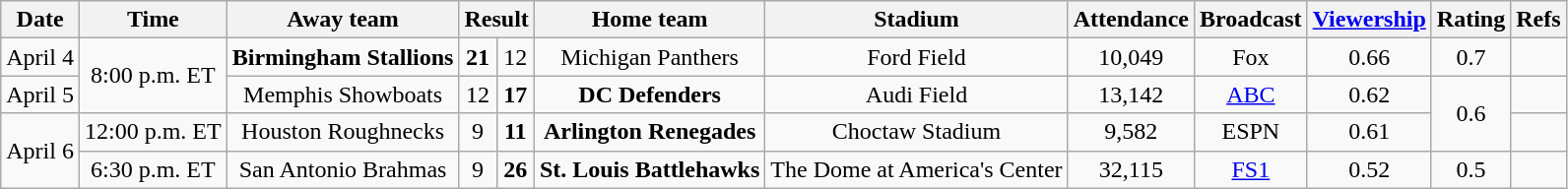<table class="wikitable" style="text-align:center;">
<tr>
<th>Date</th>
<th>Time<br></th>
<th>Away team</th>
<th colspan="2">Result<br></th>
<th>Home team</th>
<th>Stadium</th>
<th>Attendance</th>
<th>Broadcast</th>
<th><a href='#'>Viewership</a><br></th>
<th>Rating<br></th>
<th>Refs</th>
</tr>
<tr>
<td>April 4</td>
<td rowspan="2">8:00 p.m. ET</td>
<td><strong>Birmingham Stallions</strong></td>
<td><strong>21</strong></td>
<td>12</td>
<td>Michigan Panthers</td>
<td>Ford Field</td>
<td>10,049</td>
<td>Fox</td>
<td>0.66</td>
<td>0.7</td>
<td></td>
</tr>
<tr>
<td>April 5</td>
<td>Memphis Showboats</td>
<td>12</td>
<td><strong>17</strong></td>
<td><strong>DC Defenders</strong></td>
<td>Audi Field</td>
<td>13,142</td>
<td><a href='#'>ABC</a></td>
<td>0.62</td>
<td rowspan="2">0.6</td>
<td></td>
</tr>
<tr>
<td rowspan=2>April 6</td>
<td>12:00 p.m. ET</td>
<td>Houston Roughnecks</td>
<td>9</td>
<td><strong>11</strong></td>
<td><strong>Arlington Renegades</strong></td>
<td>Choctaw Stadium</td>
<td>9,582</td>
<td>ESPN</td>
<td>0.61</td>
<td></td>
</tr>
<tr>
<td>6:30 p.m. ET</td>
<td>San Antonio Brahmas</td>
<td>9</td>
<td><strong>26</strong></td>
<td><strong>St. Louis Battlehawks</strong></td>
<td>The Dome at America's Center</td>
<td>32,115</td>
<td><a href='#'>FS1</a></td>
<td>0.52</td>
<td>0.5</td>
<td></td>
</tr>
</table>
